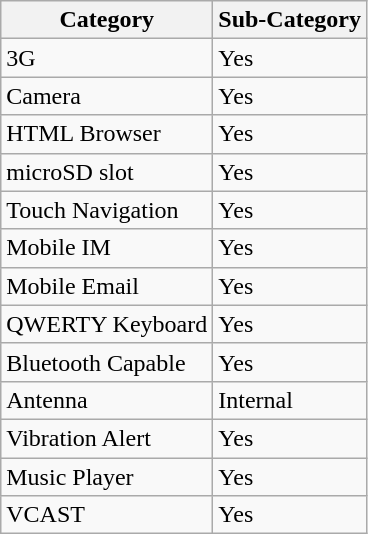<table class="wikitable">
<tr ">
<th>Category</th>
<th>Sub-Category</th>
</tr>
<tr>
<td>3G</td>
<td>Yes</td>
</tr>
<tr>
<td>Camera</td>
<td>Yes</td>
</tr>
<tr>
<td>HTML Browser</td>
<td>Yes</td>
</tr>
<tr>
<td>microSD slot</td>
<td>Yes</td>
</tr>
<tr>
<td>Touch Navigation</td>
<td>Yes</td>
</tr>
<tr>
<td>Mobile IM</td>
<td>Yes</td>
</tr>
<tr>
<td>Mobile Email</td>
<td>Yes</td>
</tr>
<tr>
<td>QWERTY Keyboard</td>
<td>Yes</td>
</tr>
<tr>
<td>Bluetooth Capable</td>
<td>Yes</td>
</tr>
<tr>
<td>Antenna</td>
<td>Internal</td>
</tr>
<tr>
<td>Vibration Alert</td>
<td>Yes</td>
</tr>
<tr>
<td>Music Player</td>
<td>Yes</td>
</tr>
<tr>
<td>VCAST</td>
<td>Yes</td>
</tr>
</table>
